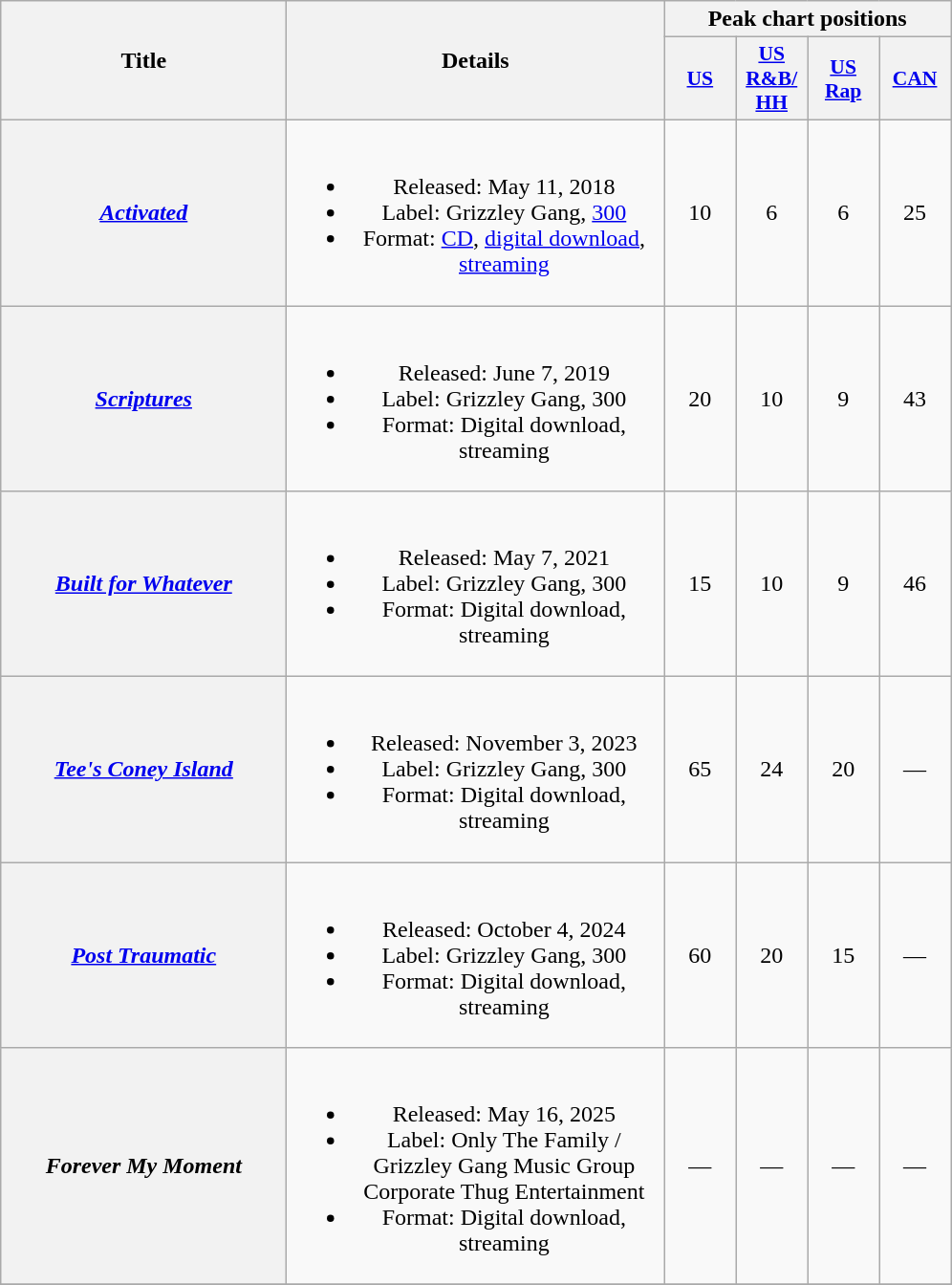<table class="wikitable plainrowheaders" style="text-align: center;">
<tr>
<th scope="col" rowspan="2" style="width:12em;">Title</th>
<th scope="col" rowspan="2" style="width:16em;">Details</th>
<th scope="col" colspan="4">Peak chart positions</th>
</tr>
<tr>
<th style="width:3em;font-size:90%;"><a href='#'>US</a><br></th>
<th style="width:3em;font-size:90%;"><a href='#'>US<br>R&B/<br>HH</a><br></th>
<th style="width:3em;font-size:90%;"><a href='#'>US Rap</a><br></th>
<th style="width:3em;font-size:90%;"><a href='#'>CAN</a><br></th>
</tr>
<tr>
<th scope="row"><em><a href='#'>Activated</a></em></th>
<td><br><ul><li>Released: May 11, 2018</li><li>Label: Grizzley Gang, <a href='#'>300</a></li><li>Format: <a href='#'>CD</a>, <a href='#'>digital download</a>, <a href='#'>streaming</a></li></ul></td>
<td>10</td>
<td>6</td>
<td>6</td>
<td>25</td>
</tr>
<tr>
<th scope="row"><em><a href='#'>Scriptures</a></em></th>
<td><br><ul><li>Released: June 7, 2019</li><li>Label: Grizzley Gang, 300</li><li>Format: Digital download, streaming</li></ul></td>
<td>20</td>
<td>10</td>
<td>9</td>
<td>43</td>
</tr>
<tr>
<th scope="row"><em><a href='#'>Built for Whatever</a></em></th>
<td><br><ul><li>Released: May 7, 2021</li><li>Label: Grizzley Gang, 300</li><li>Format: Digital download, streaming</li></ul></td>
<td>15</td>
<td>10</td>
<td>9</td>
<td>46</td>
</tr>
<tr>
<th scope="row"><em><a href='#'>Tee's Coney Island</a></em></th>
<td><br><ul><li>Released: November 3, 2023</li><li>Label: Grizzley Gang, 300</li><li>Format: Digital download, streaming</li></ul></td>
<td>65</td>
<td>24</td>
<td>20</td>
<td>—</td>
</tr>
<tr>
<th scope="row"><em><a href='#'>Post Traumatic</a></em></th>
<td><br><ul><li>Released: October 4, 2024</li><li>Label: Grizzley Gang, 300</li><li>Format: Digital download, streaming</li></ul></td>
<td>60</td>
<td>20</td>
<td>15</td>
<td>—</td>
</tr>
<tr>
<th scope="row"><em>Forever My Moment</em></th>
<td><br><ul><li>Released: May 16, 2025</li><li>Label: Only The Family / Grizzley Gang Music Group Corporate Thug Entertainment</li><li>Format: Digital download, streaming</li></ul></td>
<td>—</td>
<td>—</td>
<td>—</td>
<td>—</td>
</tr>
<tr>
</tr>
</table>
